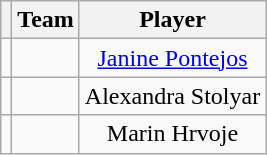<table class="wikitable sortable" style="text-align:center">
<tr>
<th></th>
<th>Team</th>
<th>Player</th>
</tr>
<tr>
<td></td>
<td align=left></td>
<td><a href='#'>Janine Pontejos</a></td>
</tr>
<tr>
<td></td>
<td align=left></td>
<td>Alexandra Stolyar</td>
</tr>
<tr>
<td></td>
<td align=left></td>
<td>Marin Hrvoje</td>
</tr>
</table>
